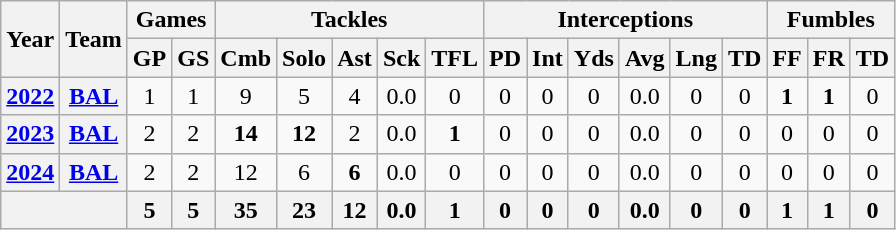<table class="wikitable" style="text-align:center;">
<tr>
<th rowspan="2">Year</th>
<th rowspan="2">Team</th>
<th colspan="2">Games</th>
<th colspan="5">Tackles</th>
<th colspan="6">Interceptions</th>
<th colspan="3">Fumbles</th>
</tr>
<tr>
<th>GP</th>
<th>GS</th>
<th>Cmb</th>
<th>Solo</th>
<th>Ast</th>
<th>Sck</th>
<th>TFL</th>
<th>PD</th>
<th>Int</th>
<th>Yds</th>
<th>Avg</th>
<th>Lng</th>
<th>TD</th>
<th>FF</th>
<th>FR</th>
<th>TD</th>
</tr>
<tr>
<th><a href='#'>2022</a></th>
<th><a href='#'>BAL</a></th>
<td>1</td>
<td>1</td>
<td>9</td>
<td>5</td>
<td>4</td>
<td>0.0</td>
<td>0</td>
<td>0</td>
<td>0</td>
<td>0</td>
<td>0.0</td>
<td>0</td>
<td>0</td>
<td><strong>1</strong></td>
<td><strong>1</strong></td>
<td>0</td>
</tr>
<tr>
<th><a href='#'>2023</a></th>
<th><a href='#'>BAL</a></th>
<td>2</td>
<td>2</td>
<td><strong>14</strong></td>
<td><strong>12</strong></td>
<td>2</td>
<td>0.0</td>
<td><strong>1</strong></td>
<td>0</td>
<td>0</td>
<td>0</td>
<td>0.0</td>
<td>0</td>
<td>0</td>
<td>0</td>
<td>0</td>
<td>0</td>
</tr>
<tr>
<th><a href='#'>2024</a></th>
<th><a href='#'>BAL</a></th>
<td>2</td>
<td>2</td>
<td>12</td>
<td>6</td>
<td><strong>6</strong></td>
<td>0.0</td>
<td>0</td>
<td>0</td>
<td>0</td>
<td>0</td>
<td>0.0</td>
<td>0</td>
<td>0</td>
<td>0</td>
<td>0</td>
<td>0</td>
</tr>
<tr>
<th colspan="2"></th>
<th>5</th>
<th>5</th>
<th>35</th>
<th>23</th>
<th>12</th>
<th>0.0</th>
<th>1</th>
<th>0</th>
<th>0</th>
<th>0</th>
<th>0.0</th>
<th>0</th>
<th>0</th>
<th>1</th>
<th>1</th>
<th>0</th>
</tr>
</table>
